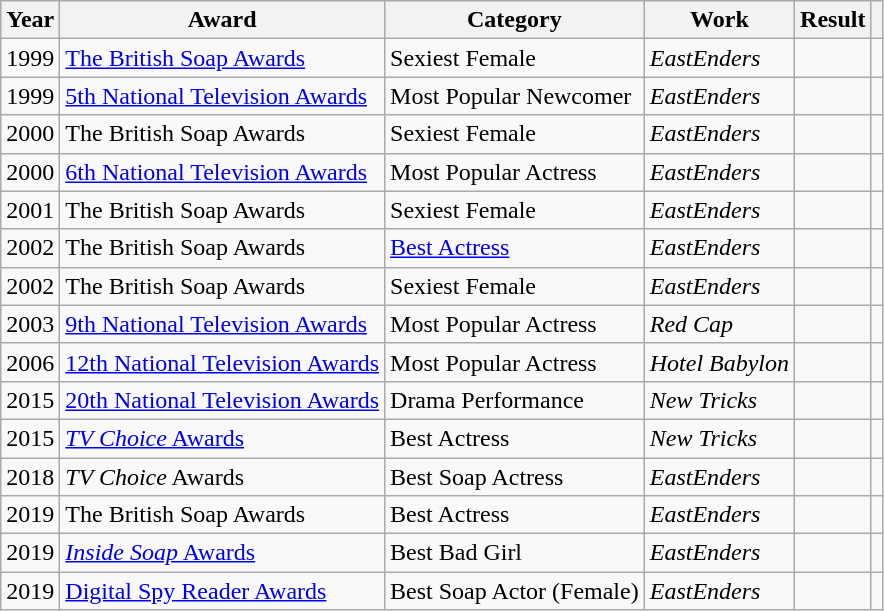<table class="wikitable sortable">
<tr>
<th>Year</th>
<th>Award</th>
<th>Category</th>
<th>Work</th>
<th>Result</th>
<th scope=col class=unsortable></th>
</tr>
<tr>
<td>1999</td>
<td><a href='#'>The British Soap Awards</a></td>
<td>Sexiest Female</td>
<td><em>EastEnders</em></td>
<td></td>
<td align="center"></td>
</tr>
<tr>
<td>1999</td>
<td><a href='#'>5th National Television Awards</a></td>
<td>Most Popular Newcomer</td>
<td><em>EastEnders</em></td>
<td></td>
<td align="center"></td>
</tr>
<tr>
<td>2000</td>
<td>The British Soap Awards</td>
<td>Sexiest Female</td>
<td><em>EastEnders</em></td>
<td></td>
<td align="center"></td>
</tr>
<tr>
<td>2000</td>
<td><a href='#'>6th National Television Awards</a></td>
<td>Most Popular Actress</td>
<td><em>EastEnders</em></td>
<td></td>
<td align="center"></td>
</tr>
<tr>
<td>2001</td>
<td>The British Soap Awards</td>
<td>Sexiest Female</td>
<td><em>EastEnders</em></td>
<td></td>
<td align="center"></td>
</tr>
<tr>
<td>2002</td>
<td>The British Soap Awards</td>
<td><a href='#'>Best Actress</a></td>
<td><em>EastEnders</em></td>
<td></td>
<td align="center"></td>
</tr>
<tr>
<td>2002</td>
<td>The British Soap Awards</td>
<td>Sexiest Female</td>
<td><em>EastEnders</em></td>
<td></td>
<td align="center"></td>
</tr>
<tr>
<td>2003</td>
<td><a href='#'>9th National Television Awards</a></td>
<td>Most Popular Actress</td>
<td><em>Red Cap</em></td>
<td></td>
<td align="center"></td>
</tr>
<tr>
<td>2006</td>
<td><a href='#'>12th National Television Awards</a></td>
<td>Most Popular Actress</td>
<td><em>Hotel Babylon</em></td>
<td></td>
<td align="center"></td>
</tr>
<tr>
<td>2015</td>
<td><a href='#'>20th National Television Awards</a></td>
<td>Drama Performance</td>
<td><em>New Tricks</em></td>
<td></td>
<td align="center"></td>
</tr>
<tr>
<td>2015</td>
<td><a href='#'><em>TV Choice</em> Awards</a></td>
<td>Best Actress</td>
<td><em>New Tricks</em></td>
<td></td>
<td align="center"></td>
</tr>
<tr>
<td>2018</td>
<td><em>TV Choice</em> Awards</td>
<td>Best Soap Actress</td>
<td><em>EastEnders</em></td>
<td></td>
<td align="center"></td>
</tr>
<tr>
<td>2019</td>
<td>The British Soap Awards</td>
<td>Best Actress</td>
<td><em>EastEnders</em></td>
<td></td>
<td align="center"></td>
</tr>
<tr>
<td>2019</td>
<td><a href='#'><em>Inside Soap</em> Awards</a></td>
<td>Best Bad Girl</td>
<td><em>EastEnders</em></td>
<td></td>
<td align="center"></td>
</tr>
<tr>
<td>2019</td>
<td><a href='#'>Digital Spy Reader Awards</a></td>
<td>Best Soap Actor (Female)</td>
<td><em>EastEnders</em></td>
<td></td>
<td align="center"></td>
</tr>
</table>
